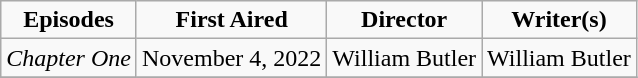<table class="wikitable" border="4">
<tr>
<td align="center"><strong>Episodes</strong></td>
<td align="center"><strong>First Aired</strong></td>
<td align="center"><strong>Director</strong></td>
<td align="center"><strong>Writer(s)</strong></td>
</tr>
<tr>
<td><em>Chapter One</em></td>
<td align="center">November 4, 2022</td>
<td align="center">William Butler</td>
<td align="center">William Butler</td>
</tr>
<tr>
</tr>
</table>
